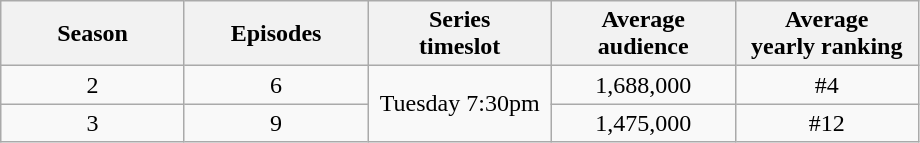<table class="wikitable">
<tr align="center">
<th width="115"><strong>Season</strong></th>
<th width="115"><strong>Episodes</strong></th>
<th width="115"><strong>Series <br> timeslot</strong></th>
<th width="115"><strong>Average <br> audience</strong></th>
<th width="115"><strong>Average <br> yearly ranking</strong></th>
</tr>
<tr align="center">
<td>2</td>
<td>6</td>
<td rowspan=2>Tuesday 7:30pm</td>
<td>1,688,000</td>
<td>#4</td>
</tr>
<tr align="center">
<td>3</td>
<td>9</td>
<td>1,475,000</td>
<td>#12</td>
</tr>
</table>
